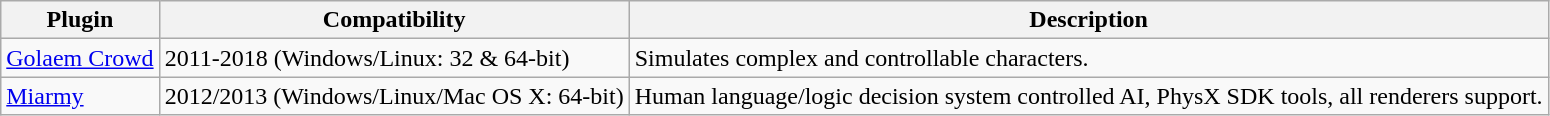<table class="wikitable">
<tr>
<th>Plugin</th>
<th>Compatibility</th>
<th>Description</th>
</tr>
<tr>
<td><a href='#'>Golaem Crowd</a></td>
<td>2011-2018 (Windows/Linux: 32 & 64-bit)</td>
<td>Simulates complex and controllable characters.</td>
</tr>
<tr>
<td><a href='#'>Miarmy</a></td>
<td>2012/2013 (Windows/Linux/Mac OS X: 64-bit)</td>
<td>Human language/logic decision system controlled AI, PhysX SDK tools, all renderers support.</td>
</tr>
</table>
